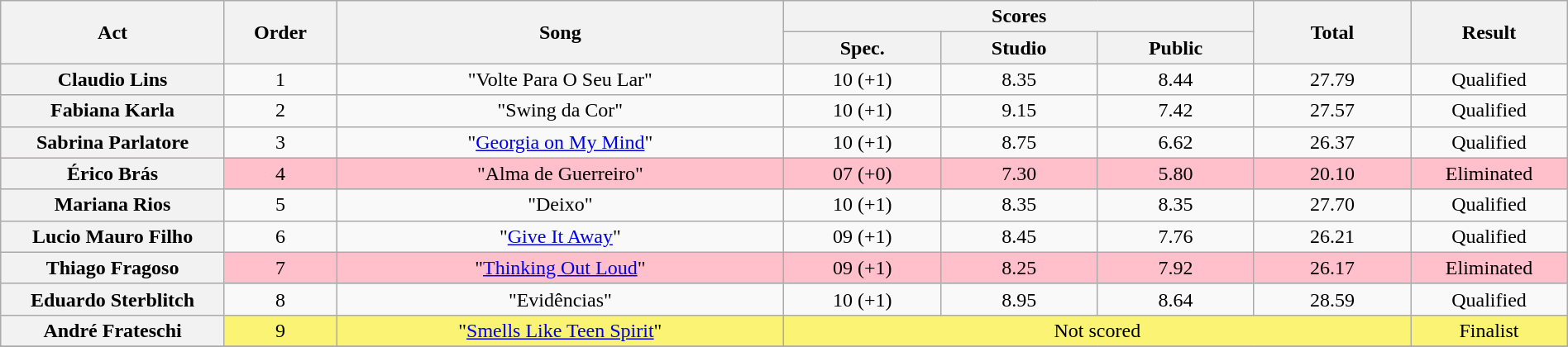<table class="wikitable plainrowheaders" style="text-align:center; width:100%;">
<tr>
<th scope="col" rowspan=2 width="10.0%">Act</th>
<th scope="col" rowspan=2 width="05.0%">Order</th>
<th scope="col" rowspan=2 width="20.0%">Song</th>
<th scope="col" colspan=3 width="20.0%">Scores</th>
<th scope="col" rowspan=2 width="07.0%">Total</th>
<th scope="col" rowspan=2 width="07.0%">Result</th>
</tr>
<tr>
<th scope="col" width="07.0%">Spec.</th>
<th scope="col" width="07.0%">Studio</th>
<th scope="col" width="07.0%">Public</th>
</tr>
<tr>
<th scope="row">Claudio Lins</th>
<td>1</td>
<td>"Volte Para O Seu Lar"</td>
<td>10 (+1)</td>
<td>8.35</td>
<td>8.44</td>
<td>27.79</td>
<td>Qualified</td>
</tr>
<tr>
<th scope="row">Fabiana Karla</th>
<td>2</td>
<td>"Swing da Cor"</td>
<td>10 (+1)</td>
<td>9.15</td>
<td>7.42</td>
<td>27.57</td>
<td>Qualified</td>
</tr>
<tr>
<th scope="row">Sabrina Parlatore</th>
<td>3</td>
<td>"<a href='#'>Georgia on My Mind</a>"</td>
<td>10 (+1)</td>
<td>8.75</td>
<td>6.62</td>
<td>26.37</td>
<td>Qualified</td>
</tr>
<tr bgcolor="FFC0CB">
<th scope="row">Érico Brás</th>
<td>4</td>
<td>"Alma de Guerreiro"</td>
<td>07 (+0)</td>
<td>7.30</td>
<td>5.80</td>
<td>20.10</td>
<td>Eliminated</td>
</tr>
<tr>
<th scope="row">Mariana Rios</th>
<td>5</td>
<td>"Deixo"</td>
<td>10 (+1)</td>
<td>8.35</td>
<td>8.35</td>
<td>27.70</td>
<td>Qualified</td>
</tr>
<tr>
<th scope="row">Lucio Mauro Filho</th>
<td>6</td>
<td>"<a href='#'>Give It Away</a>"</td>
<td>09 (+1)</td>
<td>8.45</td>
<td>7.76</td>
<td>26.21</td>
<td>Qualified</td>
</tr>
<tr bgcolor="FFC0CB">
<th scope="row">Thiago Fragoso</th>
<td>7</td>
<td>"<a href='#'>Thinking Out Loud</a>"</td>
<td>09 (+1)</td>
<td>8.25</td>
<td>7.92</td>
<td>26.17</td>
<td>Eliminated</td>
</tr>
<tr>
<th scope="row">Eduardo Sterblitch</th>
<td>8</td>
<td>"Evidências"</td>
<td>10 (+1)</td>
<td>8.95</td>
<td>8.64</td>
<td>28.59</td>
<td>Qualified</td>
</tr>
<tr bgcolor="FBF373">
<th scope="row">André Frateschi</th>
<td>9</td>
<td>"<a href='#'>Smells Like Teen Spirit</a>"</td>
<td colspan=4>Not scored</td>
<td>Finalist</td>
</tr>
<tr>
</tr>
</table>
